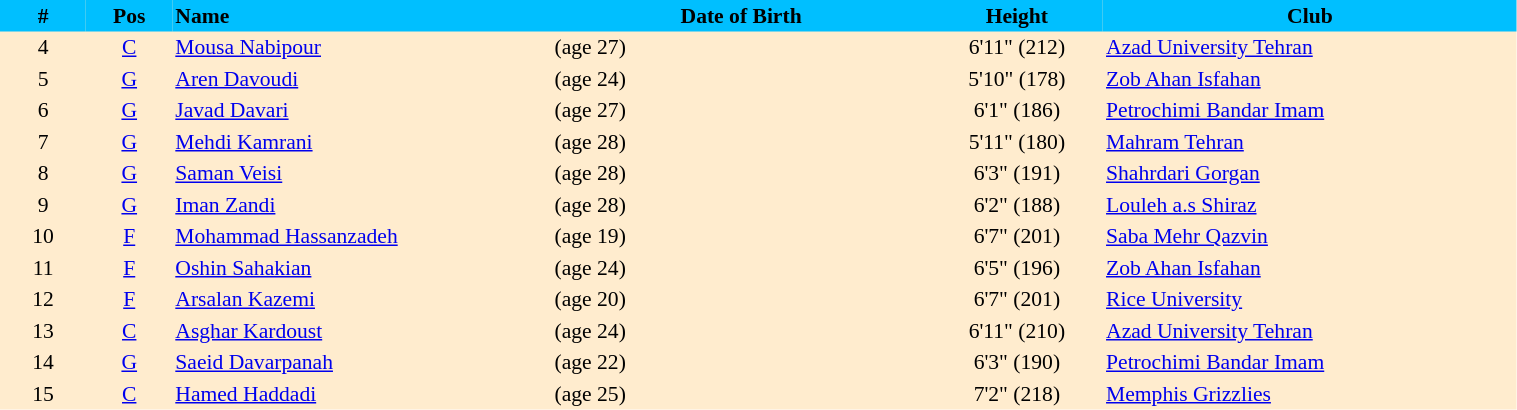<table border=0 cellpadding=2 cellspacing=0  |- bgcolor=#FFECCE style="text-align:center; font-size:90%;" width=80%>
<tr bgcolor=#00BFFF>
<th width=5%>#</th>
<th width=5%>Pos</th>
<th width=22% align=left>Name</th>
<th width=22%>Date of Birth</th>
<th width=10%>Height</th>
<th width=24%>Club</th>
</tr>
<tr>
<td>4</td>
<td><a href='#'>C</a></td>
<td align=left><a href='#'>Mousa Nabipour</a></td>
<td align=left> (age 27)</td>
<td>6'11" (212)</td>
<td align=left> <a href='#'>Azad University Tehran</a></td>
</tr>
<tr>
<td>5</td>
<td><a href='#'>G</a></td>
<td align=left><a href='#'>Aren Davoudi</a></td>
<td align=left> (age 24)</td>
<td>5'10" (178)</td>
<td align=left> <a href='#'>Zob Ahan Isfahan</a></td>
</tr>
<tr>
<td>6</td>
<td><a href='#'>G</a></td>
<td align=left><a href='#'>Javad Davari</a></td>
<td align=left> (age 27)</td>
<td>6'1" (186)</td>
<td align=left> <a href='#'>Petrochimi Bandar Imam</a></td>
</tr>
<tr>
<td>7</td>
<td><a href='#'>G</a></td>
<td align=left><a href='#'>Mehdi Kamrani</a></td>
<td align=left> (age 28)</td>
<td>5'11" (180)</td>
<td align=left> <a href='#'>Mahram Tehran</a></td>
</tr>
<tr>
<td>8</td>
<td><a href='#'>G</a></td>
<td align=left><a href='#'>Saman Veisi</a></td>
<td align=left> (age 28)</td>
<td>6'3" (191)</td>
<td align=left> <a href='#'>Shahrdari Gorgan</a></td>
</tr>
<tr>
<td>9</td>
<td><a href='#'>G</a></td>
<td align=left><a href='#'>Iman Zandi</a></td>
<td align=left> (age 28)</td>
<td>6'2" (188)</td>
<td align=left> <a href='#'>Louleh a.s Shiraz</a></td>
</tr>
<tr>
<td>10</td>
<td><a href='#'>F</a></td>
<td align=left><a href='#'>Mohammad Hassanzadeh</a></td>
<td align=left> (age 19)</td>
<td>6'7" (201)</td>
<td align=left> <a href='#'>Saba Mehr Qazvin</a></td>
</tr>
<tr>
<td>11</td>
<td><a href='#'>F</a></td>
<td align=left><a href='#'>Oshin Sahakian</a></td>
<td align=left> (age 24)</td>
<td>6'5" (196)</td>
<td align=left> <a href='#'>Zob Ahan Isfahan</a></td>
</tr>
<tr>
<td>12</td>
<td><a href='#'>F</a></td>
<td align=left><a href='#'>Arsalan Kazemi</a></td>
<td align=left> (age 20)</td>
<td>6'7" (201)</td>
<td align=left> <a href='#'>Rice University</a></td>
</tr>
<tr>
<td>13</td>
<td><a href='#'>C</a></td>
<td align=left><a href='#'>Asghar Kardoust</a></td>
<td align=left> (age 24)</td>
<td>6'11" (210)</td>
<td align=left> <a href='#'>Azad University Tehran</a></td>
</tr>
<tr>
<td>14</td>
<td><a href='#'>G</a></td>
<td align=left><a href='#'>Saeid Davarpanah</a></td>
<td align=left> (age 22)</td>
<td>6'3" (190)</td>
<td align=left> <a href='#'>Petrochimi Bandar Imam</a></td>
</tr>
<tr>
<td>15</td>
<td><a href='#'>C</a></td>
<td align=left><a href='#'>Hamed Haddadi</a></td>
<td align=left> (age 25)</td>
<td>7'2" (218)</td>
<td align=left> <a href='#'>Memphis Grizzlies</a></td>
</tr>
</table>
